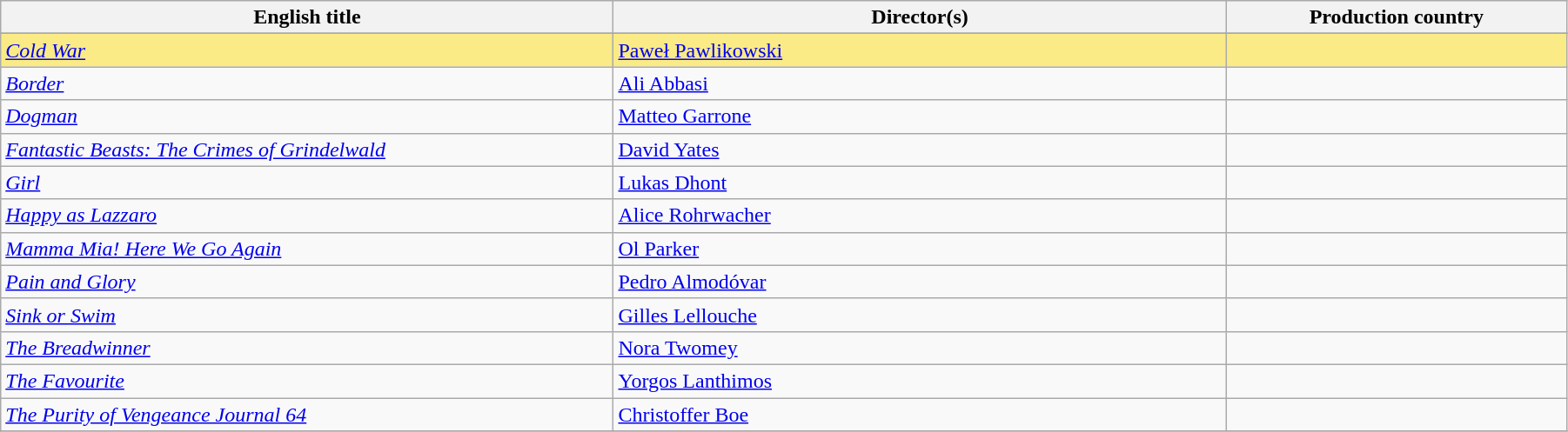<table class="wikitable" width="95%" cellpadding="5">
<tr>
<th width="18%">English title</th>
<th width="18%">Director(s)</th>
<th width="10%">Production country</th>
</tr>
<tr>
</tr>
<tr style="background:#FAEB86">
<td> <em><a href='#'>Cold War</a></em></td>
<td><a href='#'>Paweł Pawlikowski</a></td>
<td>  </td>
</tr>
<tr>
<td><em><a href='#'>Border</a></em></td>
<td><a href='#'>Ali Abbasi</a></td>
<td> </td>
</tr>
<tr>
<td><em><a href='#'>Dogman</a></em></td>
<td><a href='#'>Matteo Garrone</a></td>
<td> </td>
</tr>
<tr>
<td><em><a href='#'>Fantastic Beasts: The Crimes of Grindelwald</a></em></td>
<td><a href='#'>David Yates</a></td>
<td> </td>
</tr>
<tr>
<td><em><a href='#'>Girl</a></em></td>
<td><a href='#'>Lukas Dhont</a></td>
<td> </td>
</tr>
<tr>
<td><em><a href='#'>Happy as Lazzaro</a></em></td>
<td><a href='#'>Alice Rohrwacher</a></td>
<td>   </td>
</tr>
<tr>
<td><em><a href='#'>Mamma Mia! Here We Go Again</a></em></td>
<td><a href='#'>Ol Parker</a></td>
<td></td>
</tr>
<tr>
<td><em><a href='#'>Pain and Glory</a></em></td>
<td><a href='#'>Pedro Almodóvar</a></td>
<td></td>
</tr>
<tr>
<td><em><a href='#'>Sink or Swim</a></em></td>
<td><a href='#'>Gilles Lellouche</a></td>
<td></td>
</tr>
<tr>
<td><em><a href='#'>The Breadwinner</a></em></td>
<td><a href='#'>Nora Twomey</a></td>
<td>  </td>
</tr>
<tr>
<td><em><a href='#'>The Favourite</a></em></td>
<td><a href='#'>Yorgos Lanthimos</a></td>
<td> </td>
</tr>
<tr>
<td><em><a href='#'>The Purity of Vengeance Journal 64</a></em></td>
<td><a href='#'>Christoffer Boe</a></td>
<td></td>
</tr>
<tr>
</tr>
</table>
